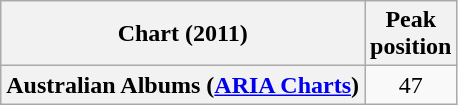<table class="wikitable sortable plainrowheaders" style="text-align:center">
<tr>
<th scope="col">Chart (2011)</th>
<th scope="col">Peak<br>position</th>
</tr>
<tr>
<th scope="row">Australian Albums (<a href='#'>ARIA Charts</a>)</th>
<td>47</td>
</tr>
</table>
